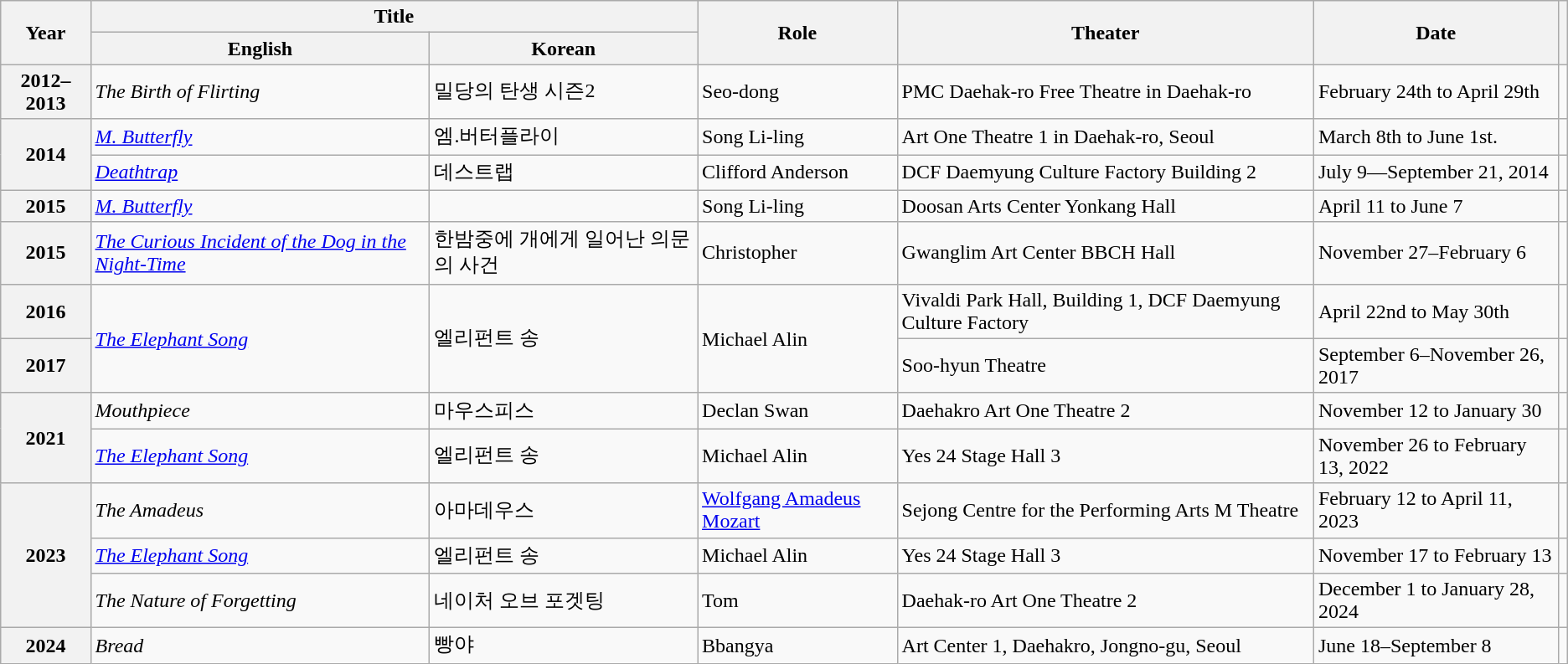<table class="wikitable plainrowheaders sortable">
<tr>
<th rowspan="2">Year</th>
<th colspan="2">Title</th>
<th rowspan="2">Role</th>
<th rowspan="2">Theater</th>
<th rowspan="2">Date</th>
<th rowspan="2" class="unsortable"></th>
</tr>
<tr>
<th>English</th>
<th>Korean</th>
</tr>
<tr>
<th scope="row">2012–2013</th>
<td><em>The Birth of Flirting</em></td>
<td>밀당의 탄생 시즌2</td>
<td>Seo-dong</td>
<td>PMC Daehak-ro Free Theatre in Daehak-ro</td>
<td>February 24th to April 29th</td>
<td></td>
</tr>
<tr>
<th scope="row" rowspan="2">2014</th>
<td><em><a href='#'>M. Butterfly</a></em></td>
<td>엠.버터플라이</td>
<td>Song Li-ling</td>
<td>Art One Theatre 1 in Daehak-ro, Seoul</td>
<td>March 8th to June 1st.</td>
<td></td>
</tr>
<tr>
<td><em><a href='#'>Deathtrap</a></em></td>
<td>데스트랩</td>
<td>Clifford Anderson</td>
<td>DCF Daemyung Culture Factory Building 2</td>
<td>July 9—September 21, 2014</td>
<td></td>
</tr>
<tr>
<th scope="row">2015</th>
<td><em><a href='#'>M. Butterfly</a></em></td>
<td></td>
<td>Song Li-ling</td>
<td>Doosan Arts Center Yonkang Hall</td>
<td>April 11 to June 7</td>
<td></td>
</tr>
<tr>
<th scope="row">2015</th>
<td><em><a href='#'>The Curious Incident of the Dog in the Night-Time</a></em></td>
<td>한밤중에 개에게 일어난 의문의 사건</td>
<td>Christopher</td>
<td>Gwanglim Art Center BBCH Hall</td>
<td>November 27–February 6</td>
<td></td>
</tr>
<tr>
<th scope="row">2016</th>
<td rowspan="2"><em><a href='#'>The Elephant Song</a></em></td>
<td rowspan="2">엘리펀트 송</td>
<td rowspan="2">Michael Alin</td>
<td>Vivaldi Park Hall, Building 1, DCF Daemyung Culture Factory</td>
<td>April 22nd to May 30th</td>
<td></td>
</tr>
<tr>
<th scope="row">2017</th>
<td>Soo-hyun Theatre</td>
<td>September 6–November 26, 2017</td>
<td></td>
</tr>
<tr>
<th scope="row" rowspan="2">2021</th>
<td><em>Mouthpiece</em></td>
<td>마우스피스</td>
<td>Declan Swan</td>
<td>Daehakro Art One Theatre 2</td>
<td>November 12 to January 30</td>
<td></td>
</tr>
<tr>
<td><em><a href='#'>The Elephant Song</a></em></td>
<td>엘리펀트 송</td>
<td>Michael Alin</td>
<td>Yes 24 Stage Hall 3</td>
<td>November 26 to February 13, 2022</td>
<td></td>
</tr>
<tr>
<th scope="row" rowspan="3">2023</th>
<td><em>The Amadeus</em></td>
<td>아마데우스</td>
<td><a href='#'>Wolfgang Amadeus Mozart</a></td>
<td>Sejong Centre for the Performing Arts M Theatre</td>
<td>February 12 to April 11, 2023</td>
<td></td>
</tr>
<tr>
<td><em><a href='#'>The Elephant Song</a></em></td>
<td>엘리펀트 송</td>
<td>Michael Alin</td>
<td>Yes 24 Stage Hall 3</td>
<td>November 17 to February 13</td>
<td></td>
</tr>
<tr>
<td><em>The Nature of Forgetting</em></td>
<td>네이처 오브 포겟팅</td>
<td>Tom</td>
<td>Daehak-ro Art One Theatre 2</td>
<td>December 1 to January 28, 2024</td>
<td></td>
</tr>
<tr>
<th scope="row">2024</th>
<td><em>Bread</em></td>
<td>빵야</td>
<td>Bbangya</td>
<td>Art Center 1, Daehakro, Jongno-gu, Seoul</td>
<td>June 18–September 8</td>
<td style="text-align:center"></td>
</tr>
</table>
